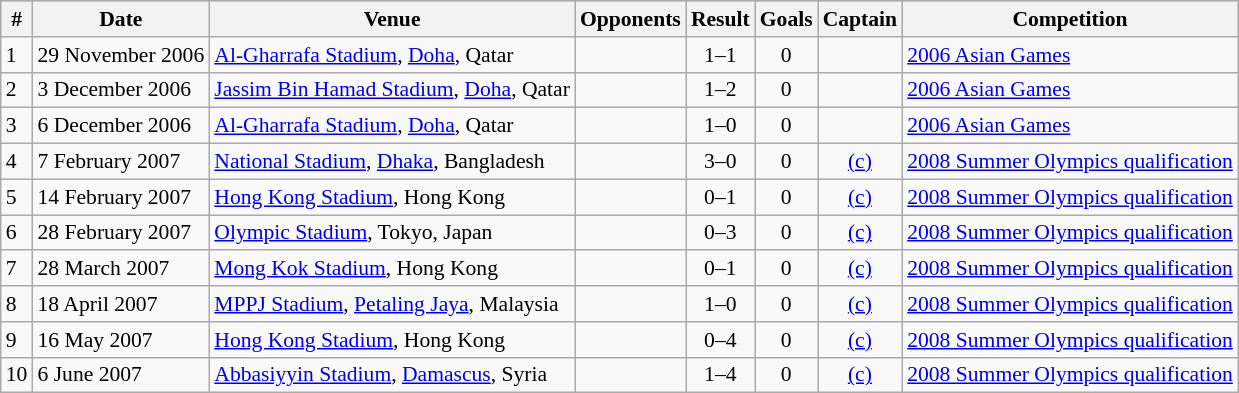<table class="wikitable" style="font-size:90%; text-align: left;">
<tr bgcolor="#CCCCCC" align="center">
<th>#</th>
<th>Date</th>
<th>Venue</th>
<th>Opponents</th>
<th>Result</th>
<th>Goals</th>
<th>Captain</th>
<th>Competition</th>
</tr>
<tr>
<td>1</td>
<td>29 November 2006</td>
<td><a href='#'>Al-Gharrafa Stadium</a>, <a href='#'>Doha</a>, Qatar</td>
<td></td>
<td align="center">1–1</td>
<td align="center">0</td>
<td></td>
<td><a href='#'>2006 Asian Games</a></td>
</tr>
<tr>
<td>2</td>
<td>3 December 2006</td>
<td><a href='#'>Jassim Bin Hamad Stadium</a>, <a href='#'>Doha</a>, Qatar</td>
<td></td>
<td align="center">1–2</td>
<td align="center">0</td>
<td></td>
<td><a href='#'>2006 Asian Games</a></td>
</tr>
<tr>
<td>3</td>
<td>6 December 2006</td>
<td><a href='#'>Al-Gharrafa Stadium</a>, <a href='#'>Doha</a>, Qatar</td>
<td></td>
<td align="center">1–0</td>
<td align="center">0</td>
<td></td>
<td><a href='#'>2006 Asian Games</a></td>
</tr>
<tr>
<td>4</td>
<td>7 February 2007</td>
<td><a href='#'>National Stadium</a>, <a href='#'>Dhaka</a>, Bangladesh</td>
<td></td>
<td align="center">3–0</td>
<td align="center">0</td>
<td align="center"><a href='#'>(c)</a></td>
<td><a href='#'>2008 Summer Olympics qualification</a></td>
</tr>
<tr>
<td>5</td>
<td>14 February 2007</td>
<td><a href='#'>Hong Kong Stadium</a>, Hong Kong</td>
<td></td>
<td align="center">0–1</td>
<td align="center">0</td>
<td align="center"><a href='#'>(c)</a></td>
<td><a href='#'>2008 Summer Olympics qualification</a></td>
</tr>
<tr>
<td>6</td>
<td>28 February 2007</td>
<td><a href='#'>Olympic Stadium</a>, Tokyo, Japan</td>
<td></td>
<td align="center">0–3</td>
<td align="center">0</td>
<td align="center"><a href='#'>(c)</a></td>
<td><a href='#'>2008 Summer Olympics qualification</a></td>
</tr>
<tr>
<td>7</td>
<td>28 March 2007</td>
<td><a href='#'>Mong Kok Stadium</a>, Hong Kong</td>
<td></td>
<td align="center">0–1</td>
<td align="center">0</td>
<td align="center"><a href='#'>(c)</a></td>
<td><a href='#'>2008 Summer Olympics qualification</a></td>
</tr>
<tr>
<td>8</td>
<td>18 April 2007</td>
<td><a href='#'>MPPJ Stadium</a>, <a href='#'>Petaling Jaya</a>, Malaysia</td>
<td></td>
<td align="center">1–0</td>
<td align="center">0</td>
<td align="center"><a href='#'>(c)</a></td>
<td><a href='#'>2008 Summer Olympics qualification</a></td>
</tr>
<tr>
<td>9</td>
<td>16 May 2007</td>
<td><a href='#'>Hong Kong Stadium</a>, Hong Kong</td>
<td></td>
<td align="center">0–4</td>
<td align="center">0</td>
<td align="center"><a href='#'>(c)</a></td>
<td><a href='#'>2008 Summer Olympics qualification</a></td>
</tr>
<tr>
<td>10</td>
<td>6 June 2007</td>
<td><a href='#'>Abbasiyyin Stadium</a>, <a href='#'>Damascus</a>, Syria</td>
<td></td>
<td align="center">1–4</td>
<td align="center">0</td>
<td align="center"><a href='#'>(c)</a></td>
<td><a href='#'>2008 Summer Olympics qualification</a></td>
</tr>
</table>
